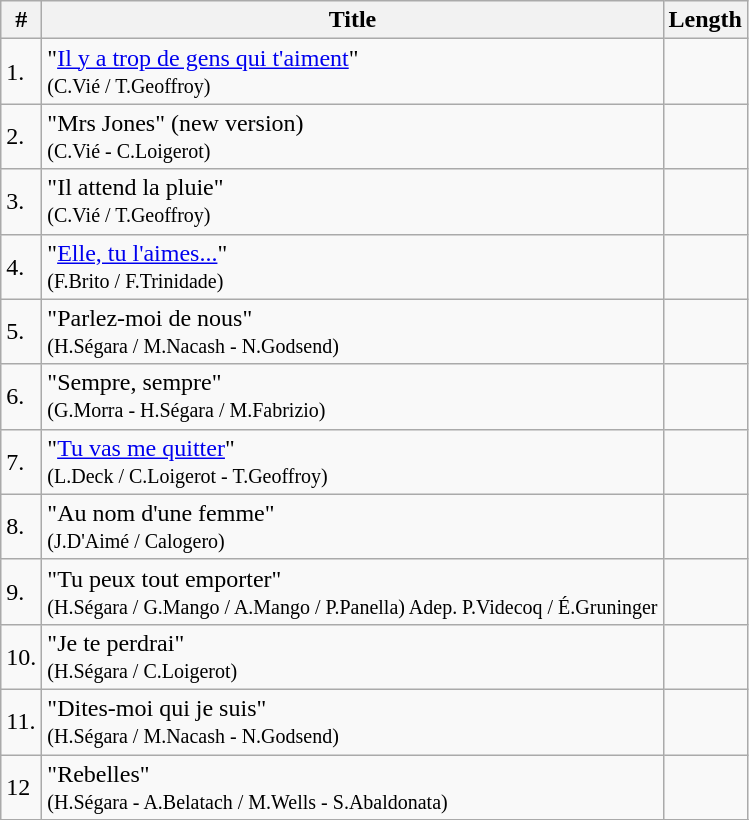<table class="wikitable" size=80%>
<tr>
<th>#</th>
<th>Title</th>
<th>Length</th>
</tr>
<tr>
<td>1.</td>
<td>"<a href='#'>Il y a trop de gens qui t'aiment</a>" <br><small>(C.Vié / T.Geoffroy)</small></td>
<td></td>
</tr>
<tr>
<td>2.</td>
<td>"Mrs Jones" (new version) <br><small>(C.Vié - C.Loigerot)</small></td>
<td></td>
</tr>
<tr>
<td>3.</td>
<td>"Il attend la pluie" <br><small>(C.Vié / T.Geoffroy)</small></td>
<td></td>
</tr>
<tr>
<td>4.</td>
<td>"<a href='#'>Elle, tu l'aimes...</a>" <br><small>(F.Brito / F.Trinidade)</small></td>
<td></td>
</tr>
<tr>
<td>5.</td>
<td>"Parlez-moi de nous" <br><small>(H.Ségara / M.Nacash - N.Godsend)</small></td>
<td></td>
</tr>
<tr>
<td>6.</td>
<td>"Sempre, sempre" <br><small>(G.Morra - H.Ségara / M.Fabrizio)</small></td>
<td></td>
</tr>
<tr>
<td>7.</td>
<td>"<a href='#'>Tu vas me quitter</a>" <br><small>(L.Deck / C.Loigerot - T.Geoffroy)</small></td>
<td></td>
</tr>
<tr>
<td>8.</td>
<td>"Au nom d'une femme" <br><small>(J.D'Aimé / Calogero)</small></td>
<td></td>
</tr>
<tr>
<td>9.</td>
<td>"Tu peux tout emporter" <br><small>(H.Ségara / G.Mango / A.Mango / P.Panella) Adep. P.Videcoq / É.Gruninger</small></td>
<td></td>
</tr>
<tr>
<td>10.</td>
<td>"Je te perdrai" <br><small>(H.Ségara / C.Loigerot)</small></td>
<td></td>
</tr>
<tr>
<td>11.</td>
<td>"Dites-moi qui je suis" <br><small>(H.Ségara / M.Nacash - N.Godsend)</small></td>
<td></td>
</tr>
<tr>
<td>12</td>
<td>"Rebelles" <br><small>(H.Ségara - A.Belatach / M.Wells - S.Abaldonata)</small></td>
<td></td>
</tr>
<tr>
</tr>
</table>
